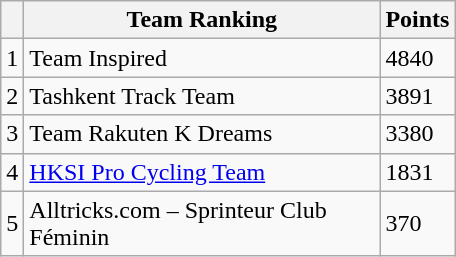<table class="wikitable col3right">
<tr>
<th></th>
<th style="width:230px; white-space:nowrap;">Team Ranking</th>
<th style="width:20px;">Points</th>
</tr>
<tr>
<td>1</td>
<td> Team Inspired</td>
<td>4840</td>
</tr>
<tr>
<td>2</td>
<td> Tashkent Track Team</td>
<td>3891</td>
</tr>
<tr>
<td>3</td>
<td> Team Rakuten K Dreams</td>
<td>3380</td>
</tr>
<tr>
<td>4</td>
<td> <a href='#'>HKSI Pro Cycling Team</a></td>
<td>1831</td>
</tr>
<tr>
<td>5</td>
<td> Alltricks.com – Sprinteur Club Féminin</td>
<td>370</td>
</tr>
</table>
